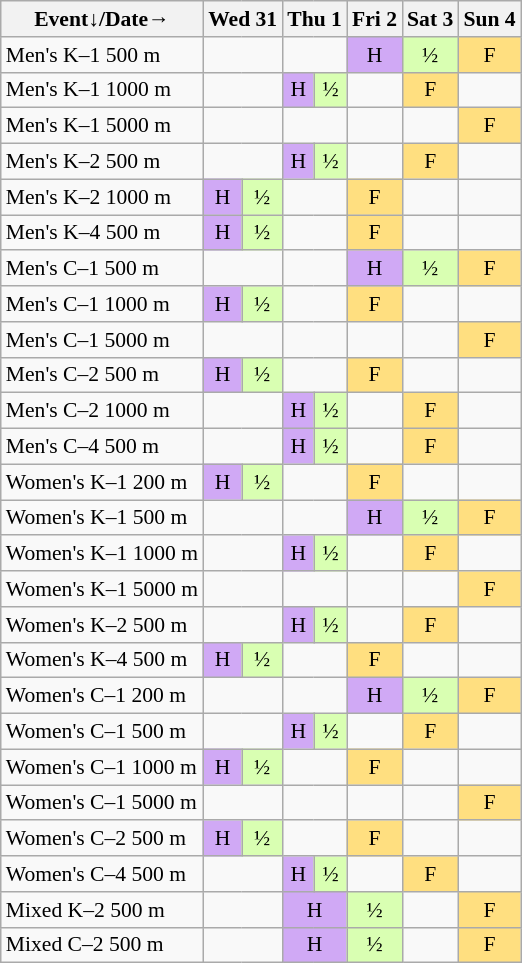<table class=wikitable style="font-size:90%; text-align:center">
<tr>
<th>Event↓/Date→</th>
<th colspan=2>Wed 31</th>
<th colspan=2>Thu 1</th>
<th>Fri 2</th>
<th>Sat 3</th>
<th>Sun 4</th>
</tr>
<tr>
<td align=left>Men's K–1 500 m</td>
<td colspan=2></td>
<td colspan=2></td>
<td bgcolor=#d0a9f5>H</td>
<td bgcolor=#d9ffb2>½</td>
<td bgcolor=#ffdf80>F</td>
</tr>
<tr>
<td align=left>Men's K–1 1000 m</td>
<td colspan=2></td>
<td bgcolor=#d0a9f5>H</td>
<td bgcolor=#d9ffb2>½</td>
<td></td>
<td bgcolor=#ffdf80>F</td>
<td></td>
</tr>
<tr>
<td align=left>Men's K–1 5000 m</td>
<td colspan=2></td>
<td colspan=2></td>
<td></td>
<td></td>
<td bgcolor=#ffdf80>F</td>
</tr>
<tr>
<td align=left>Men's K–2 500 m</td>
<td colspan=2></td>
<td bgcolor=#d0a9f5>H</td>
<td bgcolor=#d9ffb2>½</td>
<td></td>
<td bgcolor=#ffdf80>F</td>
</tr>
<tr>
<td align=left>Men's K–2 1000 m</td>
<td bgcolor=#d0a9f5>H</td>
<td bgcolor=#d9ffb2>½</td>
<td colspan=2></td>
<td bgcolor=#ffdf80>F</td>
<td></td>
<td></td>
</tr>
<tr>
<td align=left>Men's K–4 500 m</td>
<td bgcolor=#d0a9f5>H</td>
<td bgcolor=#d9ffb2>½</td>
<td colspan=2></td>
<td bgcolor=#ffdf80>F</td>
<td></td>
<td></td>
</tr>
<tr>
<td align=left>Men's C–1 500 m</td>
<td colspan=2></td>
<td colspan=2></td>
<td bgcolor=#d0a9f5>H</td>
<td bgcolor=#d9ffb2>½</td>
<td bgcolor=#ffdf80>F</td>
</tr>
<tr>
<td align=left>Men's C–1 1000 m</td>
<td bgcolor=#d0a9f5>H</td>
<td bgcolor=#d9ffb2>½</td>
<td colspan=2></td>
<td bgcolor=#ffdf80>F</td>
<td></td>
<td></td>
</tr>
<tr>
<td align=left>Men's C–1 5000 m</td>
<td colspan=2></td>
<td colspan=2></td>
<td></td>
<td></td>
<td bgcolor=#ffdf80>F</td>
</tr>
<tr>
<td align=left>Men's C–2 500 m</td>
<td bgcolor=#d0a9f5>H</td>
<td bgcolor=#d9ffb2>½</td>
<td colspan=2></td>
<td bgcolor=#ffdf80>F</td>
<td></td>
<td></td>
</tr>
<tr>
<td align=left>Men's C–2 1000 m</td>
<td colspan=2></td>
<td bgcolor=#d0a9f5>H</td>
<td bgcolor=#d9ffb2>½</td>
<td></td>
<td bgcolor=#ffdf80>F</td>
<td></td>
</tr>
<tr>
<td align=left>Men's C–4 500 m</td>
<td colspan=2></td>
<td bgcolor=#d0a9f5>H</td>
<td bgcolor=#d9ffb2>½</td>
<td></td>
<td bgcolor=#ffdf80>F</td>
<td></td>
</tr>
<tr>
<td align=left>Women's K–1 200 m</td>
<td bgcolor=#d0a9f5>H</td>
<td bgcolor=#d9ffb2>½</td>
<td colspan=2></td>
<td bgcolor=#ffdf80>F</td>
<td></td>
<td></td>
</tr>
<tr>
<td align=left>Women's K–1 500 m</td>
<td colspan=2></td>
<td colspan=2></td>
<td bgcolor=#d0a9f5>H</td>
<td bgcolor=#d9ffb2>½</td>
<td bgcolor=#ffdf80>F</td>
</tr>
<tr>
<td align=left>Women's K–1 1000 m</td>
<td colspan=2></td>
<td bgcolor=#d0a9f5>H</td>
<td bgcolor=#d9ffb2>½</td>
<td></td>
<td bgcolor=#ffdf80>F</td>
<td></td>
</tr>
<tr>
<td align=left>Women's K–1 5000 m</td>
<td colspan=2></td>
<td colspan=2></td>
<td></td>
<td></td>
<td bgcolor=#ffdf80>F</td>
</tr>
<tr>
<td align=left>Women's K–2 500 m</td>
<td colspan=2></td>
<td bgcolor=#d0a9f5>H</td>
<td bgcolor=#d9ffb2>½</td>
<td></td>
<td bgcolor=#ffdf80>F</td>
<td></td>
</tr>
<tr>
<td align=left>Women's K–4 500 m</td>
<td bgcolor=#d0a9f5>H</td>
<td bgcolor=#d9ffb2>½</td>
<td colspan=2></td>
<td bgcolor=#ffdf80>F</td>
<td></td>
<td></td>
</tr>
<tr>
<td align=left>Women's C–1 200 m</td>
<td colspan=2></td>
<td colspan=2></td>
<td bgcolor=#d0a9f5>H</td>
<td bgcolor=#d9ffb2>½</td>
<td bgcolor=#ffdf80>F</td>
</tr>
<tr>
<td align=left>Women's C–1 500 m</td>
<td colspan=2></td>
<td bgcolor=#d0a9f5>H</td>
<td bgcolor=#d9ffb2>½</td>
<td></td>
<td bgcolor=#ffdf80>F</td>
<td></td>
</tr>
<tr>
<td align=left>Women's C–1 1000 m</td>
<td bgcolor=#d0a9f5>H</td>
<td bgcolor=#d9ffb2>½</td>
<td colspan=2></td>
<td bgcolor=#ffdf80>F</td>
<td></td>
<td></td>
</tr>
<tr>
<td align=left>Women's C–1 5000 m</td>
<td colspan=2></td>
<td colspan=2></td>
<td></td>
<td></td>
<td bgcolor=#ffdf80>F</td>
</tr>
<tr>
<td align=left>Women's C–2 500 m</td>
<td bgcolor=#d0a9f5>H</td>
<td bgcolor=#d9ffb2>½</td>
<td colspan=2></td>
<td bgcolor=#ffdf80>F</td>
<td></td>
<td></td>
</tr>
<tr>
<td align=left>Women's C–4 500 m</td>
<td colspan=2></td>
<td bgcolor=#d0a9f5>H</td>
<td bgcolor=#d9ffb2>½</td>
<td></td>
<td bgcolor=#ffdf80>F</td>
<td></td>
</tr>
<tr>
<td align=left>Mixed K–2 500 m</td>
<td colspan=2></td>
<td colspan=2 bgcolor=#d0a9f5>H</td>
<td bgcolor=#d9ffb2>½</td>
<td></td>
<td bgcolor=#ffdf80>F</td>
</tr>
<tr>
<td align=left>Mixed C–2 500 m</td>
<td colspan=2></td>
<td colspan=2 bgcolor=#d0a9f5>H</td>
<td bgcolor=#d9ffb2>½</td>
<td></td>
<td bgcolor=#ffdf80>F</td>
</tr>
</table>
